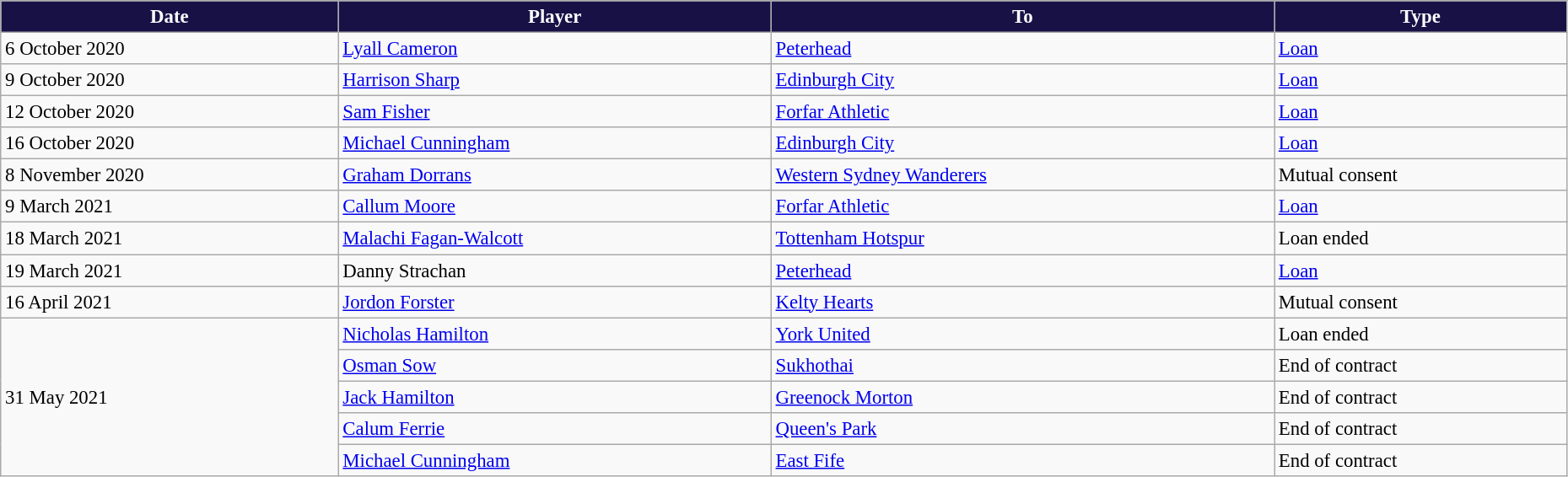<table class="wikitable" style="text-align:left; font-size:95%;width:98%;">
<tr>
<th style="background:#181146; color:white;">Date</th>
<th style="background:#181146; color:white;">Player</th>
<th style="background:#181146; color:white;">To</th>
<th style="background:#181146; color:white;">Type</th>
</tr>
<tr>
<td>6 October 2020</td>
<td> <a href='#'>Lyall Cameron</a></td>
<td> <a href='#'>Peterhead</a></td>
<td><a href='#'>Loan</a></td>
</tr>
<tr>
<td>9 October 2020</td>
<td> <a href='#'>Harrison Sharp</a></td>
<td> <a href='#'>Edinburgh City</a></td>
<td><a href='#'>Loan</a></td>
</tr>
<tr>
<td>12 October 2020</td>
<td> <a href='#'>Sam Fisher</a></td>
<td> <a href='#'>Forfar Athletic</a></td>
<td><a href='#'>Loan</a></td>
</tr>
<tr>
<td>16 October 2020</td>
<td> <a href='#'>Michael Cunningham</a></td>
<td> <a href='#'>Edinburgh City</a></td>
<td><a href='#'>Loan</a></td>
</tr>
<tr>
<td>8 November 2020</td>
<td> <a href='#'>Graham Dorrans</a></td>
<td> <a href='#'>Western Sydney Wanderers</a></td>
<td>Mutual consent</td>
</tr>
<tr>
<td>9 March 2021</td>
<td> <a href='#'>Callum Moore</a></td>
<td> <a href='#'>Forfar Athletic</a></td>
<td><a href='#'>Loan</a></td>
</tr>
<tr>
<td>18 March 2021</td>
<td> <a href='#'>Malachi Fagan-Walcott</a></td>
<td> <a href='#'>Tottenham Hotspur</a></td>
<td>Loan ended</td>
</tr>
<tr>
<td>19 March 2021</td>
<td> Danny Strachan</td>
<td> <a href='#'>Peterhead</a></td>
<td><a href='#'>Loan</a></td>
</tr>
<tr>
<td>16 April 2021</td>
<td> <a href='#'>Jordon Forster</a></td>
<td> <a href='#'>Kelty Hearts</a></td>
<td>Mutual consent</td>
</tr>
<tr>
<td rowspan="5">31 May 2021</td>
<td> <a href='#'>Nicholas Hamilton</a></td>
<td> <a href='#'>York United</a></td>
<td>Loan ended</td>
</tr>
<tr>
<td> <a href='#'>Osman Sow</a></td>
<td> <a href='#'>Sukhothai</a></td>
<td>End of contract</td>
</tr>
<tr>
<td> <a href='#'>Jack Hamilton</a></td>
<td> <a href='#'>Greenock Morton</a></td>
<td>End of contract</td>
</tr>
<tr>
<td> <a href='#'>Calum Ferrie</a></td>
<td> <a href='#'>Queen's Park</a></td>
<td>End of contract</td>
</tr>
<tr>
<td> <a href='#'>Michael Cunningham</a></td>
<td> <a href='#'>East Fife</a></td>
<td>End of contract</td>
</tr>
</table>
